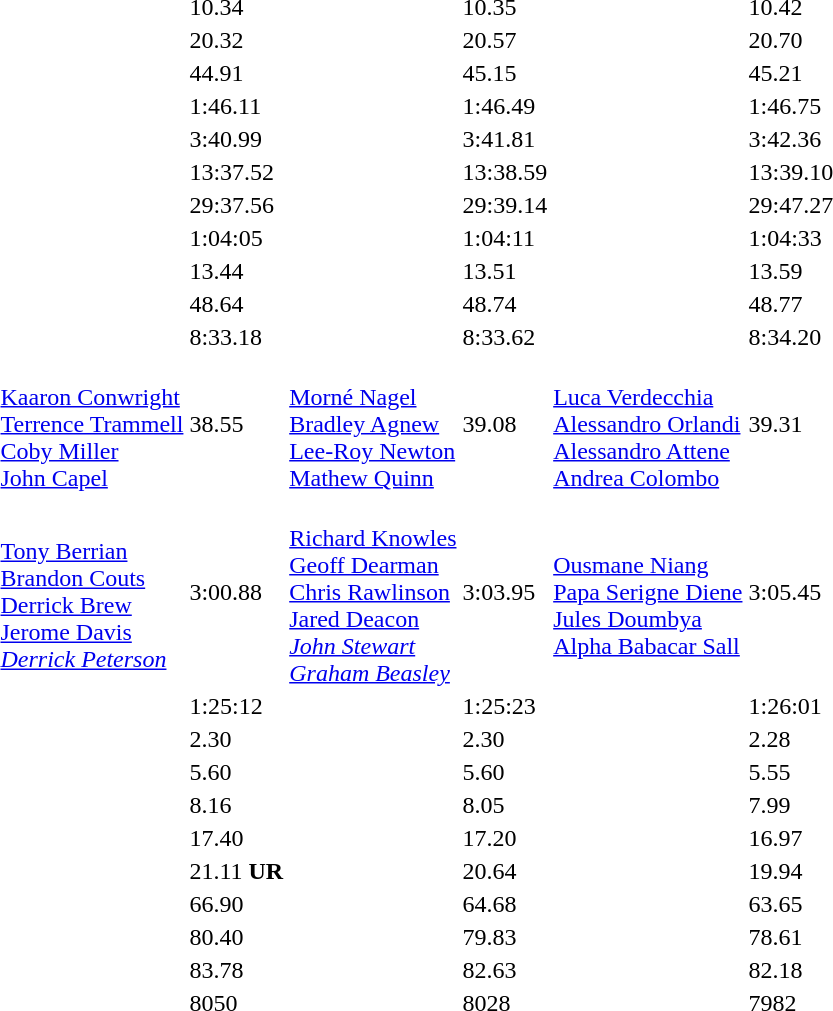<table>
<tr>
<td></td>
<td></td>
<td>10.34</td>
<td></td>
<td>10.35</td>
<td></td>
<td>10.42</td>
</tr>
<tr>
<td></td>
<td></td>
<td>20.32</td>
<td></td>
<td>20.57</td>
<td></td>
<td>20.70</td>
</tr>
<tr>
<td></td>
<td></td>
<td>44.91</td>
<td></td>
<td>45.15</td>
<td></td>
<td>45.21</td>
</tr>
<tr>
<td></td>
<td></td>
<td>1:46.11</td>
<td></td>
<td>1:46.49</td>
<td></td>
<td>1:46.75</td>
</tr>
<tr>
<td></td>
<td></td>
<td>3:40.99</td>
<td></td>
<td>3:41.81</td>
<td></td>
<td>3:42.36</td>
</tr>
<tr>
<td></td>
<td></td>
<td>13:37.52</td>
<td></td>
<td>13:38.59</td>
<td></td>
<td>13:39.10</td>
</tr>
<tr>
<td></td>
<td></td>
<td>29:37.56</td>
<td></td>
<td>29:39.14</td>
<td></td>
<td>29:47.27</td>
</tr>
<tr>
<td></td>
<td></td>
<td>1:04:05</td>
<td></td>
<td>1:04:11</td>
<td></td>
<td>1:04:33</td>
</tr>
<tr>
<td></td>
<td></td>
<td>13.44</td>
<td></td>
<td>13.51</td>
<td></td>
<td>13.59</td>
</tr>
<tr>
<td></td>
<td></td>
<td>48.64</td>
<td></td>
<td>48.74</td>
<td></td>
<td>48.77</td>
</tr>
<tr>
<td></td>
<td></td>
<td>8:33.18</td>
<td></td>
<td>8:33.62</td>
<td></td>
<td>8:34.20</td>
</tr>
<tr>
<td></td>
<td><br><a href='#'>Kaaron Conwright</a><br><a href='#'>Terrence Trammell</a><br><a href='#'>Coby Miller</a><br><a href='#'>John Capel</a></td>
<td>38.55</td>
<td><br><a href='#'>Morné Nagel</a><br><a href='#'>Bradley Agnew</a><br><a href='#'>Lee-Roy Newton</a><br><a href='#'>Mathew Quinn</a></td>
<td>39.08</td>
<td><br><a href='#'>Luca Verdecchia</a><br><a href='#'>Alessandro Orlandi</a><br><a href='#'>Alessandro Attene</a><br><a href='#'>Andrea Colombo</a></td>
<td>39.31</td>
</tr>
<tr>
<td></td>
<td><br><a href='#'>Tony Berrian</a><br><a href='#'>Brandon Couts</a><br><a href='#'>Derrick Brew</a><br><a href='#'>Jerome Davis</a><br><em><a href='#'>Derrick Peterson</a></em></td>
<td>3:00.88</td>
<td><br><a href='#'>Richard Knowles</a><br><a href='#'>Geoff Dearman</a><br><a href='#'>Chris Rawlinson</a><br><a href='#'>Jared Deacon</a><br><em><a href='#'>John Stewart</a></em><br><em><a href='#'>Graham Beasley</a></em></td>
<td>3:03.95</td>
<td><br><a href='#'>Ousmane Niang</a><br><a href='#'>Papa Serigne Diene</a><br><a href='#'>Jules Doumbya</a><br><a href='#'>Alpha Babacar Sall</a></td>
<td>3:05.45</td>
</tr>
<tr>
<td></td>
<td></td>
<td>1:25:12</td>
<td></td>
<td>1:25:23</td>
<td></td>
<td>1:26:01</td>
</tr>
<tr>
<td></td>
<td></td>
<td>2.30</td>
<td></td>
<td>2.30</td>
<td></td>
<td>2.28</td>
</tr>
<tr>
<td></td>
<td></td>
<td>5.60</td>
<td></td>
<td>5.60</td>
<td></td>
<td>5.55</td>
</tr>
<tr>
<td></td>
<td></td>
<td>8.16</td>
<td></td>
<td>8.05</td>
<td></td>
<td>7.99</td>
</tr>
<tr>
<td></td>
<td></td>
<td>17.40</td>
<td></td>
<td>17.20</td>
<td></td>
<td>16.97</td>
</tr>
<tr>
<td></td>
<td></td>
<td>21.11 <strong>UR</strong></td>
<td></td>
<td>20.64</td>
<td></td>
<td>19.94</td>
</tr>
<tr>
<td></td>
<td></td>
<td>66.90</td>
<td></td>
<td>64.68</td>
<td></td>
<td>63.65</td>
</tr>
<tr>
<td></td>
<td></td>
<td>80.40</td>
<td></td>
<td>79.83</td>
<td></td>
<td>78.61</td>
</tr>
<tr>
<td></td>
<td></td>
<td>83.78</td>
<td></td>
<td>82.63</td>
<td></td>
<td>82.18</td>
</tr>
<tr>
<td></td>
<td></td>
<td>8050</td>
<td></td>
<td>8028</td>
<td></td>
<td>7982</td>
</tr>
</table>
